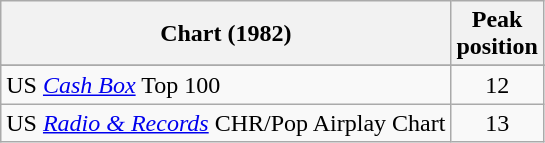<table class="wikitable sortable">
<tr>
<th align="left">Chart (1982)</th>
<th align="center">Peak<br>position</th>
</tr>
<tr>
</tr>
<tr>
</tr>
<tr>
<td>US <a href='#'><em>Cash Box</em></a> Top 100</td>
<td align="center">12</td>
</tr>
<tr>
<td>US <em><a href='#'>Radio & Records</a></em> CHR/Pop Airplay Chart</td>
<td align="center">13</td>
</tr>
</table>
